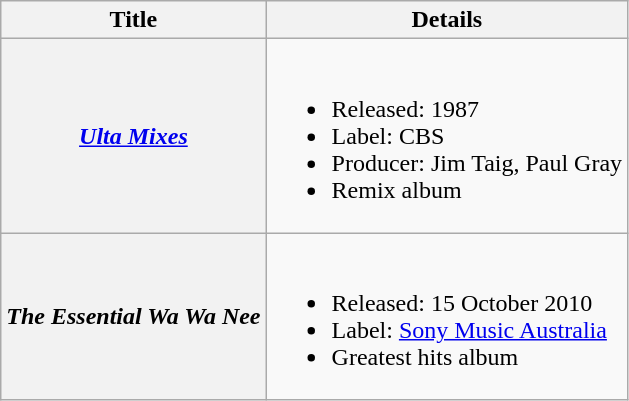<table class="wikitable plainrowheaders">
<tr>
<th>Title</th>
<th>Details</th>
</tr>
<tr>
<th scope="row"><em><a href='#'>Ulta Mixes</a></em></th>
<td><br><ul><li>Released: 1987</li><li>Label: CBS</li><li>Producer: Jim Taig, Paul Gray</li><li>Remix album</li></ul></td>
</tr>
<tr>
<th scope="row"><em>The Essential Wa Wa Nee</em></th>
<td><br><ul><li>Released: 15 October 2010</li><li>Label: <a href='#'>Sony Music Australia</a></li><li>Greatest hits album</li></ul></td>
</tr>
</table>
